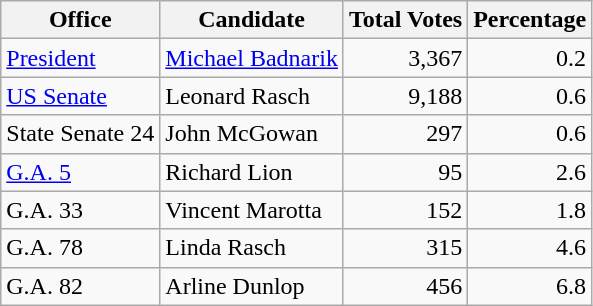<table class="wikitable">
<tr>
<th>Office</th>
<th>Candidate</th>
<th>Total Votes</th>
<th>Percentage</th>
</tr>
<tr>
<td><a href='#'>President</a></td>
<td><a href='#'>Michael Badnarik</a></td>
<td align=right>3,367</td>
<td align=right>0.2</td>
</tr>
<tr>
<td><a href='#'>US Senate</a></td>
<td>Leonard Rasch</td>
<td align=right>9,188</td>
<td align=right>0.6</td>
</tr>
<tr>
<td>State Senate 24</td>
<td>John McGowan</td>
<td align=right>297</td>
<td align=right>0.6</td>
</tr>
<tr>
<td><a href='#'>G.A. 5</a></td>
<td>Richard Lion</td>
<td align=right>95</td>
<td align=right>2.6</td>
</tr>
<tr>
<td>G.A. 33</td>
<td>Vincent Marotta</td>
<td align=right>152</td>
<td align=right>1.8</td>
</tr>
<tr>
<td>G.A. 78</td>
<td>Linda Rasch</td>
<td align=right>315</td>
<td align=right>4.6</td>
</tr>
<tr>
<td>G.A. 82</td>
<td>Arline Dunlop</td>
<td align=right>456</td>
<td align=right>6.8</td>
</tr>
</table>
